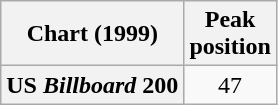<table class="wikitable plainrowheaders">
<tr>
<th scope="col">Chart (1999)</th>
<th scope="col">Peak<br>position</th>
</tr>
<tr>
<th scope="row">US <em>Billboard</em> 200</th>
<td align="center">47</td>
</tr>
</table>
